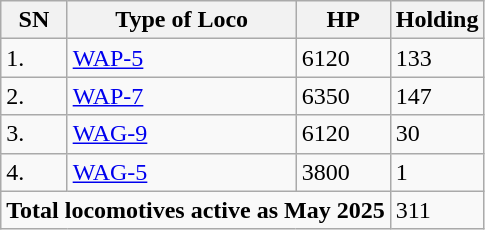<table class="wikitable">
<tr>
<th>SN</th>
<th>Type of Loco</th>
<th>HP</th>
<th>Holding</th>
</tr>
<tr>
<td>1.</td>
<td><a href='#'>WAP-5</a></td>
<td>6120</td>
<td>133</td>
</tr>
<tr>
<td>2.</td>
<td><a href='#'>WAP-7</a></td>
<td>6350</td>
<td>147</td>
</tr>
<tr>
<td>3.</td>
<td><a href='#'>WAG-9</a></td>
<td>6120</td>
<td>30</td>
</tr>
<tr>
<td>4.</td>
<td><a href='#'>WAG-5</a></td>
<td>3800</td>
<td>1</td>
</tr>
<tr>
<td colspan="3"><strong>Total locomotives active as May 2025</strong></td>
<td>311</td>
</tr>
</table>
